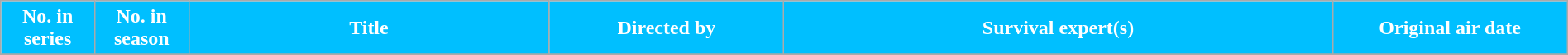<table class="wikitable plainrowheaders" style="width: 100%; margin-right: 0;">
<tr>
<th style="background: #00bfff; color: #ffffff; width:6%">No. in<br>series</th>
<th style="background: #00bfff; color: #ffffff; width:6%">No. in<br>season</th>
<th style="background: #00bfff; color: #ffffff; width:23%">Title</th>
<th style="background: #00bfff; color: #ffffff; width:15%">Directed by</th>
<th style="background: #00bfff; color: #ffffff; width:35%">Survival expert(s)</th>
<th style="background: #00bfff; color: #ffffff; width:15%">Original air date</th>
</tr>
<tr>
</tr>
</table>
